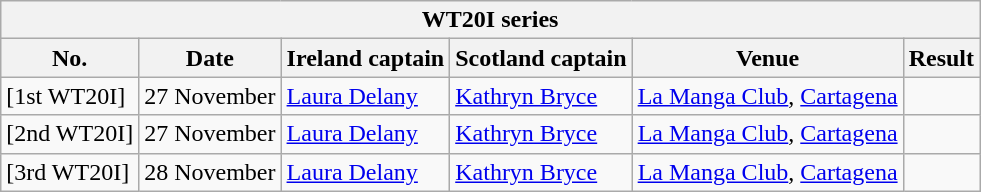<table class="wikitable">
<tr>
<th colspan="9">WT20I series</th>
</tr>
<tr>
<th>No.</th>
<th>Date</th>
<th>Ireland captain</th>
<th>Scotland captain</th>
<th>Venue</th>
<th>Result</th>
</tr>
<tr>
<td>[1st WT20I]</td>
<td>27 November</td>
<td><a href='#'>Laura Delany</a></td>
<td><a href='#'>Kathryn Bryce</a></td>
<td><a href='#'>La Manga Club</a>, <a href='#'>Cartagena</a></td>
<td></td>
</tr>
<tr>
<td>[2nd WT20I]</td>
<td>27 November</td>
<td><a href='#'>Laura Delany</a></td>
<td><a href='#'>Kathryn Bryce</a></td>
<td><a href='#'>La Manga Club</a>, <a href='#'>Cartagena</a></td>
<td></td>
</tr>
<tr>
<td>[3rd WT20I]</td>
<td>28 November</td>
<td><a href='#'>Laura Delany</a></td>
<td><a href='#'>Kathryn Bryce</a></td>
<td><a href='#'>La Manga Club</a>, <a href='#'>Cartagena</a></td>
<td></td>
</tr>
</table>
